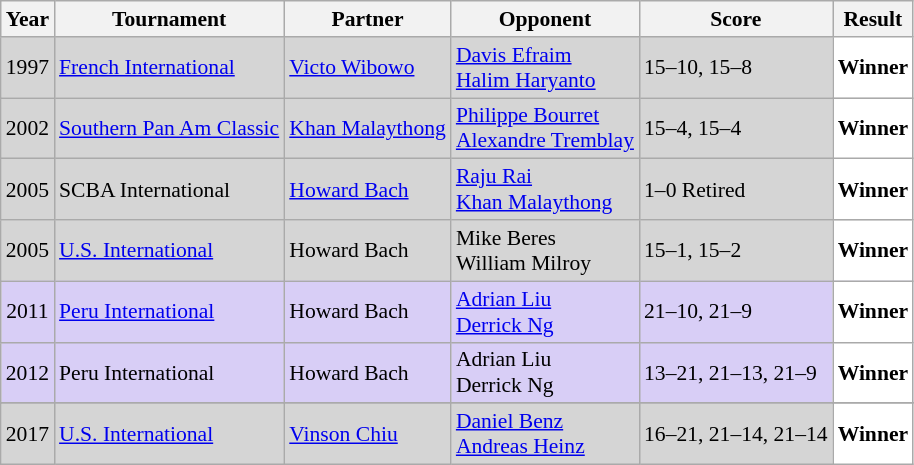<table class="sortable wikitable" style="font-size: 90%;">
<tr>
<th>Year</th>
<th>Tournament</th>
<th>Partner</th>
<th>Opponent</th>
<th>Score</th>
<th>Result</th>
</tr>
<tr style="background:#D5D5D5">
<td align="center">1997</td>
<td align="left"><a href='#'>French International</a></td>
<td align="left"> <a href='#'>Victo Wibowo</a></td>
<td align="left"> <a href='#'>Davis Efraim</a><br> <a href='#'>Halim Haryanto</a></td>
<td align="left">15–10, 15–8</td>
<td style="text-align:left; background:white"> <strong>Winner</strong></td>
</tr>
<tr style="background:#D5D5D5">
<td align="center">2002</td>
<td align="left"><a href='#'>Southern Pan Am Classic</a></td>
<td align="left"> <a href='#'>Khan Malaythong</a></td>
<td align="left"> <a href='#'>Philippe Bourret</a><br> <a href='#'>Alexandre Tremblay</a></td>
<td align="left">15–4, 15–4</td>
<td style="text-align:left; background:white"> <strong>Winner</strong></td>
</tr>
<tr style="background:#D5D5D5">
<td align="center">2005</td>
<td align="left">SCBA International</td>
<td align="left"> <a href='#'>Howard Bach</a></td>
<td align="left"> <a href='#'>Raju Rai</a><br> <a href='#'>Khan Malaythong</a></td>
<td align="left">1–0 Retired</td>
<td style="text-align:left; background:white"> <strong>Winner</strong></td>
</tr>
<tr style="background:#D5D5D5">
<td align="center">2005</td>
<td align="left"><a href='#'>U.S. International</a></td>
<td align="left"> Howard Bach</td>
<td align="left"> Mike Beres<br> William Milroy</td>
<td align="left">15–1, 15–2</td>
<td style="text-align:left; background:white"> <strong>Winner</strong></td>
</tr>
<tr style="background:#D8CEF6">
<td align="center">2011</td>
<td align="left"><a href='#'>Peru International</a></td>
<td align="left"> Howard Bach</td>
<td align="left"> <a href='#'>Adrian Liu</a><br> <a href='#'>Derrick Ng</a></td>
<td align="left">21–10, 21–9</td>
<td style="text-align:left; background:white"> <strong>Winner</strong></td>
</tr>
<tr style="background:#D8CEF6">
<td align="center">2012</td>
<td align="left">Peru International</td>
<td align="left"> Howard Bach</td>
<td align="left"> Adrian Liu<br> Derrick Ng</td>
<td align="left">13–21, 21–13, 21–9</td>
<td style="text-align:left; background:white"> <strong>Winner</strong></td>
</tr>
<tr>
</tr>
<tr style="background:#D5D5D5">
<td align="center">2017</td>
<td align="left"><a href='#'>U.S. International</a></td>
<td align="left"> <a href='#'>Vinson Chiu</a></td>
<td align="left"> <a href='#'>Daniel Benz</a><br> <a href='#'>Andreas Heinz</a></td>
<td align="left">16–21, 21–14, 21–14</td>
<td style="text-align:left; background:white"> <strong>Winner</strong></td>
</tr>
</table>
